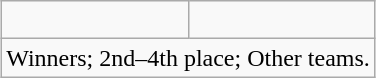<table class="wikitable" style="text-align:center; margin: 1em auto;">
<tr>
<td><br></td>
<td><br></td>
</tr>
<tr>
<td colspan="2"> Winners;  2nd–4th place;  Other teams.</td>
</tr>
</table>
